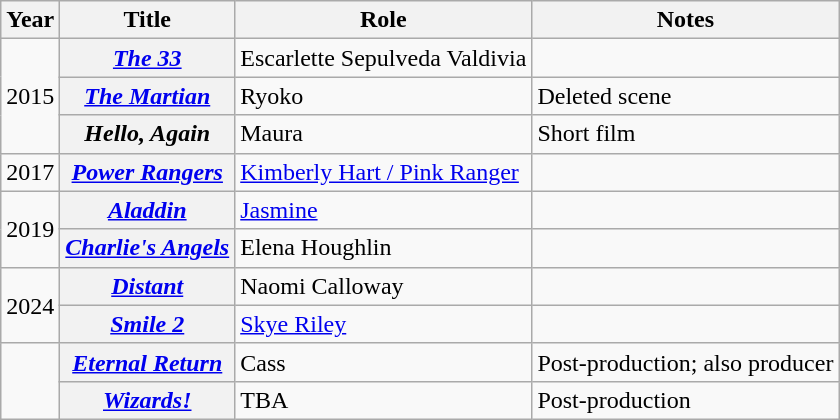<table class="wikitable plainrowheaders sortable">
<tr>
<th scope="col">Year</th>
<th scope="col">Title</th>
<th scope="col">Role</th>
<th class="unsortable">Notes</th>
</tr>
<tr>
<td rowspan=3>2015</td>
<th scope="row"><em><a href='#'>The 33</a></em></th>
<td>Escarlette Sepulveda Valdivia</td>
<td></td>
</tr>
<tr>
<th scope="row"><em><a href='#'>The Martian</a></em></th>
<td>Ryoko</td>
<td>Deleted scene</td>
</tr>
<tr>
<th scope="row"><em>Hello, Again</em></th>
<td>Maura</td>
<td>Short film</td>
</tr>
<tr>
<td>2017</td>
<th scope="row"><em><a href='#'>Power Rangers</a></em></th>
<td><a href='#'>Kimberly Hart / Pink Ranger</a></td>
<td></td>
</tr>
<tr>
<td rowspan=2>2019</td>
<th scope="row"><em><a href='#'>Aladdin</a></em></th>
<td><a href='#'>Jasmine</a></td>
<td></td>
</tr>
<tr>
<th scope="row"><em><a href='#'>Charlie's Angels</a></em></th>
<td>Elena Houghlin</td>
<td></td>
</tr>
<tr>
<td rowspan=2>2024</td>
<th scope="row"><em><a href='#'>Distant</a></em></th>
<td>Naomi Calloway</td>
<td></td>
</tr>
<tr>
<th scope="row"><em><a href='#'>Smile 2</a></em></th>
<td><a href='#'>Skye Riley</a></td>
<td></td>
</tr>
<tr>
<td rowspan=2></td>
<th scope="row"><em><a href='#'>Eternal Return</a></em></th>
<td>Cass</td>
<td>Post-production; also producer</td>
</tr>
<tr>
<th scope="row"><em><a href='#'>Wizards!</a></em></th>
<td>TBA</td>
<td>Post-production</td>
</tr>
</table>
